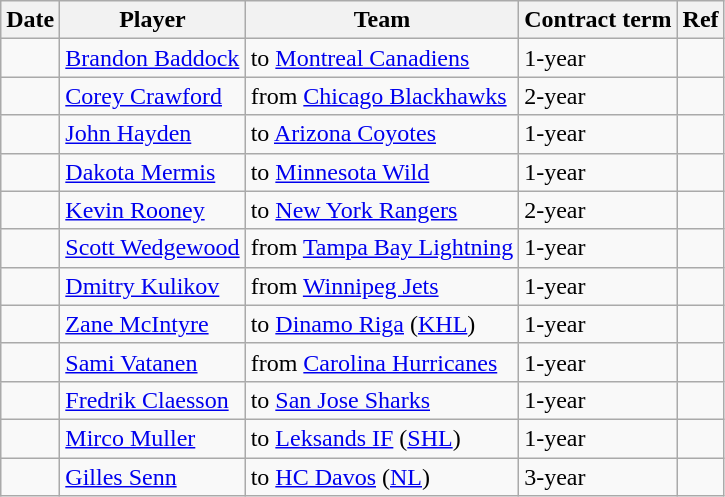<table class="wikitable">
<tr>
<th>Date</th>
<th>Player</th>
<th>Team</th>
<th>Contract term</th>
<th>Ref</th>
</tr>
<tr>
<td></td>
<td><a href='#'>Brandon Baddock</a></td>
<td>to <a href='#'>Montreal Canadiens</a></td>
<td>1-year</td>
<td></td>
</tr>
<tr>
<td></td>
<td><a href='#'>Corey Crawford</a></td>
<td>from <a href='#'>Chicago Blackhawks</a></td>
<td>2-year</td>
<td></td>
</tr>
<tr>
<td></td>
<td><a href='#'>John Hayden</a></td>
<td>to <a href='#'>Arizona Coyotes</a></td>
<td>1-year</td>
<td></td>
</tr>
<tr>
<td></td>
<td><a href='#'>Dakota Mermis</a></td>
<td>to <a href='#'>Minnesota Wild</a></td>
<td>1-year</td>
<td></td>
</tr>
<tr>
<td></td>
<td><a href='#'>Kevin Rooney</a></td>
<td>to <a href='#'>New York Rangers</a></td>
<td>2-year</td>
<td></td>
</tr>
<tr>
<td></td>
<td><a href='#'>Scott Wedgewood</a></td>
<td>from <a href='#'>Tampa Bay Lightning</a></td>
<td>1-year</td>
<td></td>
</tr>
<tr>
<td></td>
<td><a href='#'>Dmitry Kulikov</a></td>
<td>from <a href='#'>Winnipeg Jets</a></td>
<td>1-year</td>
<td></td>
</tr>
<tr>
<td></td>
<td><a href='#'>Zane McIntyre</a></td>
<td>to <a href='#'>Dinamo Riga</a> (<a href='#'>KHL</a>)</td>
<td>1-year</td>
<td></td>
</tr>
<tr>
<td></td>
<td><a href='#'>Sami Vatanen</a></td>
<td>from <a href='#'>Carolina Hurricanes</a></td>
<td>1-year</td>
<td></td>
</tr>
<tr>
<td></td>
<td><a href='#'>Fredrik Claesson</a></td>
<td>to <a href='#'>San Jose Sharks</a></td>
<td>1-year</td>
<td></td>
</tr>
<tr>
<td></td>
<td><a href='#'>Mirco Muller</a></td>
<td>to <a href='#'>Leksands IF</a> (<a href='#'>SHL</a>)</td>
<td>1-year</td>
<td></td>
</tr>
<tr>
<td></td>
<td><a href='#'>Gilles Senn</a></td>
<td>to <a href='#'>HC Davos</a> (<a href='#'>NL</a>)</td>
<td>3-year</td>
<td></td>
</tr>
</table>
